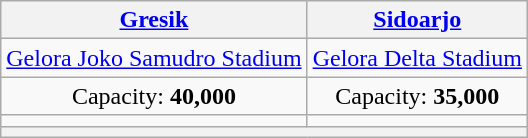<table class="wikitable" style="text-align:center;">
<tr>
<th><a href='#'>Gresik</a></th>
<th><a href='#'>Sidoarjo</a></th>
</tr>
<tr>
<td><a href='#'>Gelora Joko Samudro Stadium</a></td>
<td><a href='#'>Gelora Delta Stadium</a></td>
</tr>
<tr>
<td>Capacity: <strong>40,000</strong></td>
<td>Capacity: <strong>35,000</strong></td>
</tr>
<tr>
<td></td>
<td></td>
</tr>
<tr>
<th colspan=2></th>
</tr>
</table>
